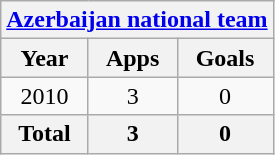<table class="wikitable" style="text-align:center">
<tr>
<th colspan=3><a href='#'>Azerbaijan national team</a></th>
</tr>
<tr>
<th>Year</th>
<th>Apps</th>
<th>Goals</th>
</tr>
<tr>
<td>2010</td>
<td>3</td>
<td>0</td>
</tr>
<tr>
<th>Total</th>
<th>3</th>
<th>0</th>
</tr>
</table>
